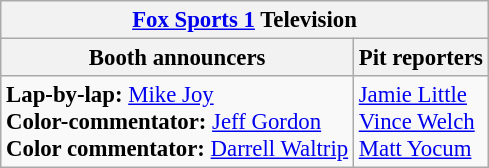<table class="wikitable" style="font-size: 95%;">
<tr>
<th colspan="2"><a href='#'>Fox Sports 1</a> Television</th>
</tr>
<tr>
<th>Booth announcers</th>
<th>Pit reporters</th>
</tr>
<tr>
<td><strong>Lap-by-lap:</strong> <a href='#'>Mike Joy</a><br><strong>Color-commentator:</strong> <a href='#'>Jeff Gordon</a><br><strong>Color commentator:</strong> <a href='#'>Darrell Waltrip</a></td>
<td><a href='#'>Jamie Little</a><br><a href='#'>Vince Welch</a><br><a href='#'>Matt Yocum</a></td>
</tr>
</table>
